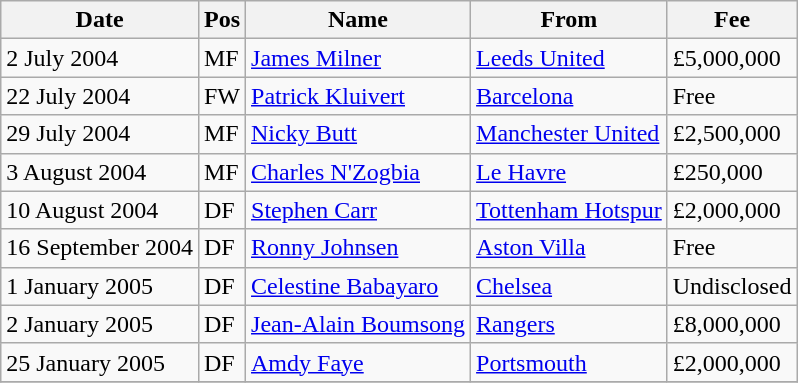<table class="wikitable">
<tr>
<th>Date</th>
<th>Pos</th>
<th>Name</th>
<th>From</th>
<th>Fee</th>
</tr>
<tr>
<td>2 July 2004</td>
<td>MF</td>
<td> <a href='#'>James Milner</a></td>
<td> <a href='#'>Leeds United</a></td>
<td>£5,000,000</td>
</tr>
<tr>
<td>22 July 2004</td>
<td>FW</td>
<td> <a href='#'>Patrick Kluivert</a></td>
<td> <a href='#'>Barcelona</a></td>
<td>Free</td>
</tr>
<tr>
<td>29 July 2004</td>
<td>MF</td>
<td> <a href='#'>Nicky Butt</a></td>
<td> <a href='#'>Manchester United</a></td>
<td>£2,500,000</td>
</tr>
<tr>
<td>3 August 2004</td>
<td>MF</td>
<td> <a href='#'>Charles N'Zogbia</a></td>
<td> <a href='#'>Le Havre</a></td>
<td>£250,000</td>
</tr>
<tr>
<td>10 August 2004</td>
<td>DF</td>
<td> <a href='#'>Stephen Carr</a></td>
<td> <a href='#'>Tottenham Hotspur</a></td>
<td>£2,000,000</td>
</tr>
<tr>
<td>16 September 2004</td>
<td>DF</td>
<td> <a href='#'>Ronny Johnsen</a></td>
<td> <a href='#'>Aston Villa</a></td>
<td>Free</td>
</tr>
<tr>
<td>1 January 2005</td>
<td>DF</td>
<td> <a href='#'>Celestine Babayaro</a></td>
<td> <a href='#'>Chelsea</a></td>
<td>Undisclosed</td>
</tr>
<tr>
<td>2 January 2005</td>
<td>DF</td>
<td> <a href='#'>Jean-Alain Boumsong</a></td>
<td> <a href='#'>Rangers</a></td>
<td>£8,000,000</td>
</tr>
<tr>
<td>25 January 2005</td>
<td>DF</td>
<td> <a href='#'>Amdy Faye</a></td>
<td> <a href='#'>Portsmouth</a></td>
<td>£2,000,000</td>
</tr>
<tr>
</tr>
</table>
